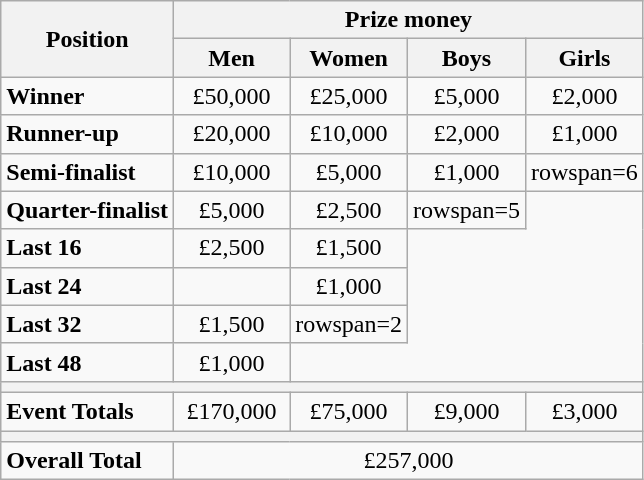<table class="wikitable">
<tr>
<th rowspan=2>Position</th>
<th colspan=4>Prize money</th>
</tr>
<tr>
<th width=70px>Men</th>
<th width=70px>Women</th>
<th width=70px>Boys</th>
<th width=70px>Girls</th>
</tr>
<tr>
<td><strong>Winner</strong></td>
<td align="center">£50,000</td>
<td align="center">£25,000</td>
<td align="center">£5,000</td>
<td align="center">£2,000</td>
</tr>
<tr>
<td><strong>Runner-up</strong></td>
<td align="center">£20,000</td>
<td align="center">£10,000</td>
<td align="center">£2,000</td>
<td align="center">£1,000</td>
</tr>
<tr>
<td><strong>Semi-finalist</strong></td>
<td align="center">£10,000</td>
<td align="center">£5,000</td>
<td align="center">£1,000</td>
<td>rowspan=6 </td>
</tr>
<tr>
<td><strong>Quarter-finalist</strong></td>
<td align="center">£5,000</td>
<td align="center">£2,500</td>
<td>rowspan=5 </td>
</tr>
<tr>
<td><strong>Last 16</strong></td>
<td align="center">£2,500</td>
<td align="center">£1,500</td>
</tr>
<tr>
<td><strong>Last 24</strong></td>
<td></td>
<td align="center">£1,000</td>
</tr>
<tr>
<td><strong>Last 32</strong></td>
<td align="center">£1,500</td>
<td>rowspan=2 </td>
</tr>
<tr>
<td><strong>Last 48</strong></td>
<td align="center">£1,000</td>
</tr>
<tr>
<th colspan="5"></th>
</tr>
<tr>
<td><strong>Event Totals</strong></td>
<td align="center">£170,000</td>
<td align="center">£75,000</td>
<td align="center">£9,000</td>
<td align="center">£3,000</td>
</tr>
<tr>
<th colspan="5"></th>
</tr>
<tr>
<td><strong>Overall Total</strong></td>
<td colspan="5" align="center">£257,000</td>
</tr>
</table>
